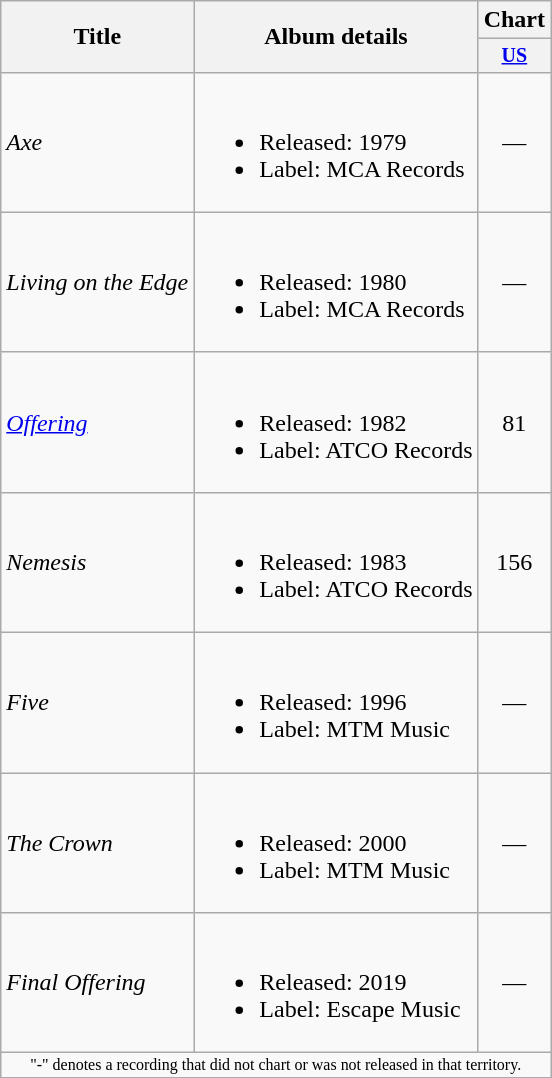<table Class = "wikitable">
<tr>
<th rowspan = "2">Title</th>
<th rowspan = "2">Album details</th>
<th colspan = "1">Chart</th>
</tr>
<tr Style = "font-size: smaller;">
<th><a href='#'>US</a></th>
</tr>
<tr>
<td rowspan="1"><em>Axe</em></td>
<td><br><ul><li>Released: 1979</li><li>Label: MCA Records</li></ul></td>
<td align = "center">—</td>
</tr>
<tr>
<td rowspan="1"><em>Living on the Edge</em></td>
<td><br><ul><li>Released: 1980</li><li>Label: MCA Records</li></ul></td>
<td align = "center">—</td>
</tr>
<tr>
<td rowspan="1"><em><a href='#'>Offering</a></em></td>
<td><br><ul><li>Released: 1982</li><li>Label: ATCO Records</li></ul></td>
<td align = "center">81</td>
</tr>
<tr>
<td rowspan="1"><em>Nemesis</em></td>
<td><br><ul><li>Released: 1983</li><li>Label: ATCO Records</li></ul></td>
<td align = "center">156</td>
</tr>
<tr>
<td rowspan="1"><em>Five</em></td>
<td><br><ul><li>Released: 1996</li><li>Label: MTM Music</li></ul></td>
<td align = "center">—</td>
</tr>
<tr>
<td rowspan="1"><em>The Crown</em></td>
<td><br><ul><li>Released: 2000</li><li>Label: MTM Music</li></ul></td>
<td align = "center">—</td>
</tr>
<tr>
<td><em>Final Offering</em></td>
<td><br><ul><li>Released: 2019</li><li>Label: Escape Music</li></ul></td>
<td align = "center">—</td>
</tr>
<tr>
<td align = "center" colspan = "16" style = "font-size: 8pt">"-" denotes a recording that did not chart or was not released in that territory.</td>
</tr>
<tr>
</tr>
</table>
